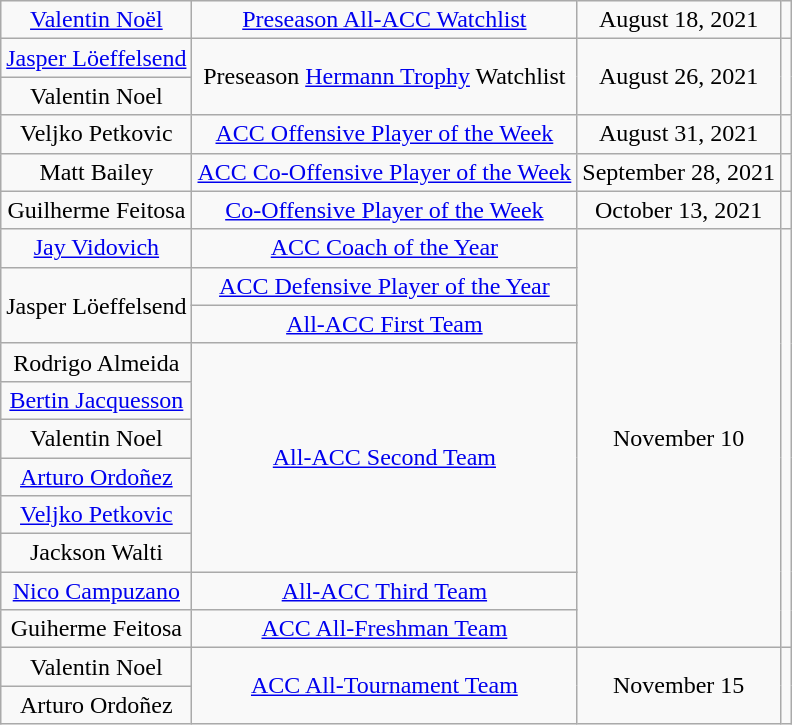<table class="wikitable sortable" style="text-align: center">
<tr>
<td><a href='#'>Valentin Noël</a></td>
<td><a href='#'>Preseason All-ACC Watchlist</a></td>
<td>August 18, 2021</td>
<td></td>
</tr>
<tr>
<td><a href='#'>Jasper Löeffelsend</a></td>
<td rowspan=2>Preseason <a href='#'>Hermann Trophy</a> Watchlist</td>
<td rowspan=2>August 26, 2021</td>
<td rowspan=2></td>
</tr>
<tr>
<td>Valentin Noel</td>
</tr>
<tr>
<td>Veljko Petkovic</td>
<td><a href='#'>ACC Offensive Player of the Week</a></td>
<td>August 31, 2021</td>
<td></td>
</tr>
<tr>
<td>Matt Bailey</td>
<td><a href='#'>ACC Co-Offensive Player of the Week</a></td>
<td>September 28, 2021</td>
<td></td>
</tr>
<tr>
<td>Guilherme Feitosa</td>
<td><a href='#'>Co-Offensive Player of the Week</a></td>
<td>October 13, 2021</td>
<td></td>
</tr>
<tr>
<td><a href='#'>Jay Vidovich</a></td>
<td><a href='#'>ACC Coach of the Year</a></td>
<td rowspan=11>November 10</td>
<td rowspan=11></td>
</tr>
<tr>
<td rowspan=2>Jasper Löeffelsend</td>
<td><a href='#'>ACC Defensive Player of the Year</a></td>
</tr>
<tr>
<td><a href='#'>All-ACC First Team</a></td>
</tr>
<tr>
<td>Rodrigo Almeida</td>
<td rowspan=6><a href='#'>All-ACC Second Team</a></td>
</tr>
<tr>
<td><a href='#'>Bertin Jacquesson</a></td>
</tr>
<tr>
<td>Valentin Noel</td>
</tr>
<tr>
<td><a href='#'>Arturo Ordoñez</a></td>
</tr>
<tr>
<td><a href='#'>Veljko Petkovic</a></td>
</tr>
<tr>
<td>Jackson Walti</td>
</tr>
<tr>
<td><a href='#'>Nico Campuzano</a></td>
<td><a href='#'>All-ACC Third Team</a></td>
</tr>
<tr>
<td>Guiherme Feitosa</td>
<td><a href='#'>ACC All-Freshman Team</a></td>
</tr>
<tr>
<td>Valentin Noel</td>
<td rowspan=2><a href='#'>ACC All-Tournament Team</a></td>
<td rowspan=2>November 15</td>
<td rowspan=2></td>
</tr>
<tr>
<td>Arturo Ordoñez</td>
</tr>
</table>
